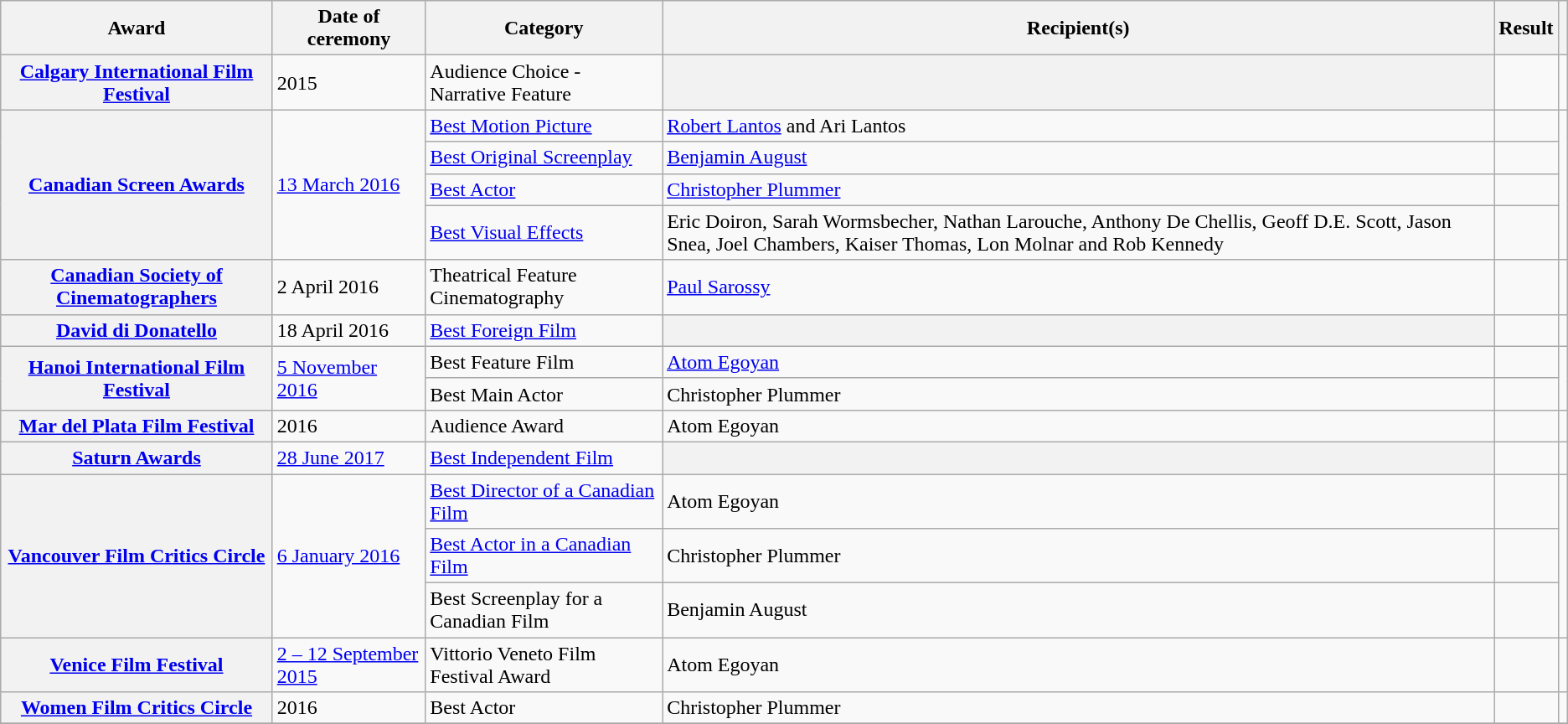<table class="wikitable plainrowheaders sortable">
<tr>
<th scope="col">Award</th>
<th scope="col">Date of ceremony</th>
<th scope="col">Category</th>
<th scope="col">Recipient(s)</th>
<th scope="col">Result</th>
<th scope="col" class="unsortable"></th>
</tr>
<tr>
<th scope="row"><a href='#'>Calgary International Film Festival</a></th>
<td>2015</td>
<td>Audience Choice - Narrative Feature</td>
<th></th>
<td></td>
<td></td>
</tr>
<tr>
<th scope="row" rowspan=4><a href='#'>Canadian Screen Awards</a></th>
<td rowspan="4"><a href='#'>13 March 2016</a></td>
<td><a href='#'>Best Motion Picture</a></td>
<td><a href='#'>Robert Lantos</a> and Ari Lantos</td>
<td></td>
<td rowspan="4"></td>
</tr>
<tr>
<td><a href='#'>Best Original Screenplay</a></td>
<td><a href='#'>Benjamin August</a></td>
<td></td>
</tr>
<tr>
<td><a href='#'>Best Actor</a></td>
<td><a href='#'>Christopher Plummer</a></td>
<td></td>
</tr>
<tr>
<td><a href='#'>Best Visual Effects</a></td>
<td>Eric Doiron, Sarah Wormsbecher, Nathan Larouche, Anthony De Chellis, Geoff D.E. Scott, Jason Snea, Joel Chambers, Kaiser Thomas, Lon Molnar and Rob Kennedy</td>
<td></td>
</tr>
<tr>
<th scope="row"><a href='#'>Canadian Society of Cinematographers</a></th>
<td>2 April 2016</td>
<td>Theatrical Feature Cinematography</td>
<td><a href='#'>Paul Sarossy</a></td>
<td></td>
<td></td>
</tr>
<tr>
<th scope="row"><a href='#'>David di Donatello</a></th>
<td>18 April 2016</td>
<td><a href='#'>Best Foreign Film</a></td>
<th></th>
<td></td>
<td></td>
</tr>
<tr>
<th scope="row" rowspan=2><a href='#'>Hanoi International Film Festival</a></th>
<td rowspan="2"><a href='#'>5 November 2016</a></td>
<td>Best Feature Film</td>
<td><a href='#'>Atom Egoyan</a></td>
<td></td>
<td rowspan="2"></td>
</tr>
<tr>
<td>Best Main Actor</td>
<td>Christopher Plummer</td>
<td></td>
</tr>
<tr>
<th scope="row"><a href='#'>Mar del Plata Film Festival</a></th>
<td>2016</td>
<td>Audience Award</td>
<td>Atom Egoyan</td>
<td></td>
<td></td>
</tr>
<tr>
<th scope="row"><a href='#'>Saturn Awards</a></th>
<td><a href='#'>28 June 2017</a></td>
<td><a href='#'>Best Independent Film</a></td>
<th></th>
<td></td>
<td></td>
</tr>
<tr>
<th scope="row" rowspan=3><a href='#'>Vancouver Film Critics Circle</a></th>
<td rowspan="3"><a href='#'>6 January 2016</a></td>
<td><a href='#'>Best Director of a Canadian Film</a></td>
<td>Atom Egoyan</td>
<td></td>
<td rowspan="3"></td>
</tr>
<tr>
<td><a href='#'>Best Actor in a Canadian Film</a></td>
<td>Christopher Plummer</td>
<td></td>
</tr>
<tr>
<td>Best Screenplay for a Canadian Film</td>
<td>Benjamin August</td>
<td></td>
</tr>
<tr>
<th scope="row"><a href='#'>Venice Film Festival</a></th>
<td><a href='#'>2 – 12 September 2015</a></td>
<td>Vittorio Veneto Film Festival Award</td>
<td>Atom Egoyan</td>
<td></td>
<td></td>
</tr>
<tr>
<th scope="row"><a href='#'>Women Film Critics Circle</a></th>
<td>2016</td>
<td>Best Actor</td>
<td>Christopher Plummer</td>
<td></td>
<td></td>
</tr>
<tr>
</tr>
</table>
